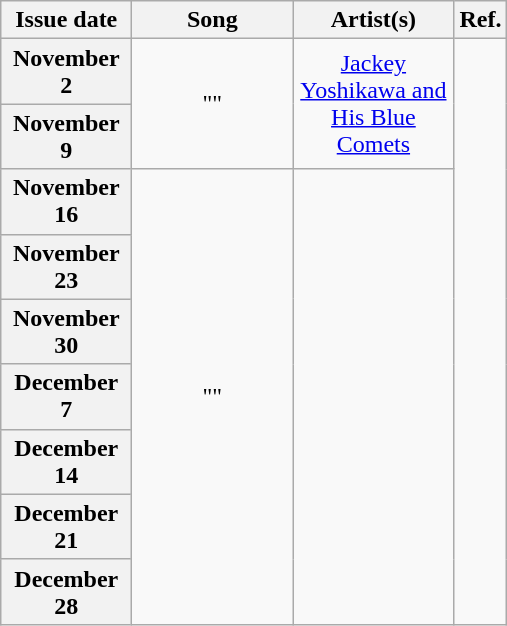<table class="wikitable plainrowheaders" style="text-align: center">
<tr>
<th width="80">Issue date</th>
<th width="100">Song</th>
<th width="100">Artist(s)</th>
<th width="20">Ref.</th>
</tr>
<tr>
<th scope="row">November 2</th>
<td rowspan="2">""</td>
<td rowspan="2"><a href='#'>Jackey Yoshikawa and His Blue Comets </a></td>
<td rowspan="9"></td>
</tr>
<tr>
<th scope="row">November 9</th>
</tr>
<tr>
<th scope="row">November 16</th>
<td rowspan="7">""</td>
<td rowspan="7"></td>
</tr>
<tr>
<th scope="row">November 23</th>
</tr>
<tr>
<th scope="row">November 30</th>
</tr>
<tr>
<th scope="row">December 7</th>
</tr>
<tr>
<th scope="row">December 14</th>
</tr>
<tr>
<th scope="row">December 21</th>
</tr>
<tr>
<th scope="row">December 28</th>
</tr>
</table>
